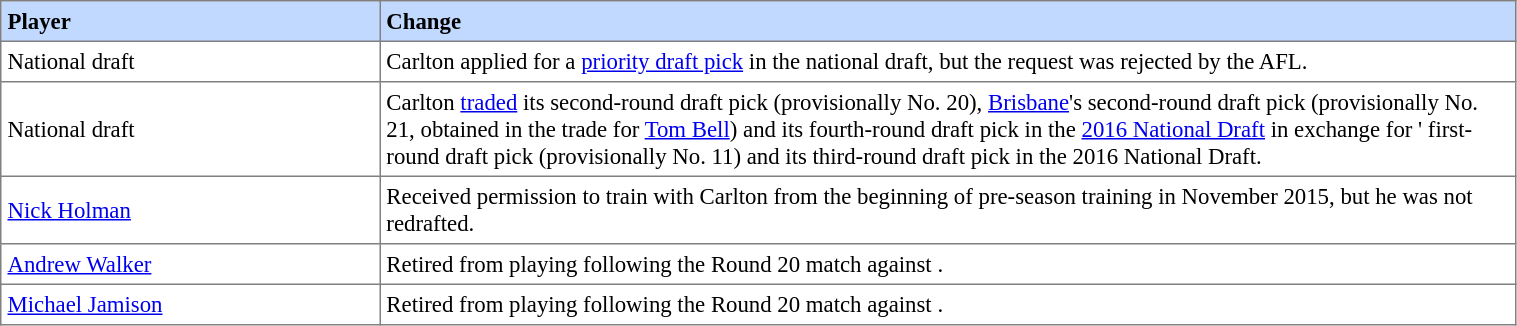<table border="1" cellpadding="4" cellspacing="0"  style="text-align:left; font-size:95%; border-collapse:collapse; width:80%;">
<tr style="background:#C1D8FF;">
<th style="width:25%;">Player</th>
<th>Change</th>
</tr>
<tr>
<td> National draft</td>
<td>Carlton applied for a <a href='#'>priority draft pick</a> in the national draft, but the request was rejected by the AFL.</td>
</tr>
<tr>
<td> National draft</td>
<td>Carlton <a href='#'>traded</a> its second-round draft pick (provisionally No. 20), <a href='#'>Brisbane</a>'s second-round draft pick (provisionally No. 21, obtained in the trade for <a href='#'>Tom Bell</a>) and its fourth-round draft pick in the <a href='#'>2016 National Draft</a> in exchange for ' first-round draft pick (provisionally No. 11) and its third-round draft pick in the 2016 National Draft.</td>
</tr>
<tr>
<td> <a href='#'>Nick Holman</a></td>
<td>Received permission to train with Carlton from the beginning of pre-season training in November 2015, but he was not redrafted.</td>
</tr>
<tr>
<td> <a href='#'>Andrew Walker</a></td>
<td>Retired from playing following the Round 20 match against .</td>
</tr>
<tr>
<td> <a href='#'>Michael Jamison</a></td>
<td>Retired from playing following the Round 20 match against .</td>
</tr>
</table>
